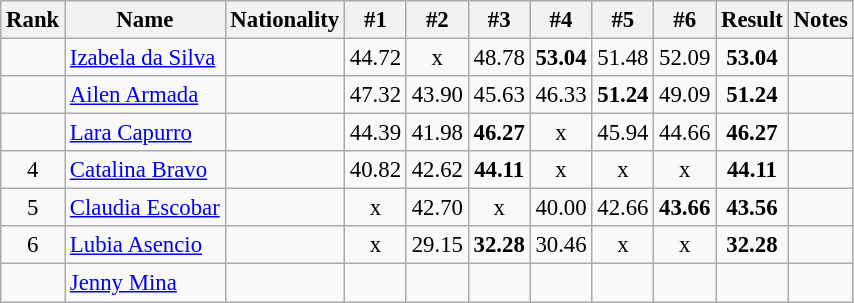<table class="wikitable sortable" style="text-align:center;font-size:95%">
<tr>
<th>Rank</th>
<th>Name</th>
<th>Nationality</th>
<th>#1</th>
<th>#2</th>
<th>#3</th>
<th>#4</th>
<th>#5</th>
<th>#6</th>
<th>Result</th>
<th>Notes</th>
</tr>
<tr>
<td></td>
<td align=left><a href='#'>Izabela da Silva</a></td>
<td align=left></td>
<td>44.72</td>
<td>x</td>
<td>48.78</td>
<td><strong>53.04</strong></td>
<td>51.48</td>
<td>52.09</td>
<td><strong>53.04</strong></td>
<td></td>
</tr>
<tr>
<td></td>
<td align=left><a href='#'>Ailen Armada</a></td>
<td align=left></td>
<td>47.32</td>
<td>43.90</td>
<td>45.63</td>
<td>46.33</td>
<td><strong>51.24</strong></td>
<td>49.09</td>
<td><strong>51.24</strong></td>
<td></td>
</tr>
<tr>
<td></td>
<td align=left><a href='#'>Lara Capurro</a></td>
<td align=left></td>
<td>44.39</td>
<td>41.98</td>
<td><strong>46.27</strong></td>
<td>x</td>
<td>45.94</td>
<td>44.66</td>
<td><strong>46.27</strong></td>
<td></td>
</tr>
<tr>
<td>4</td>
<td align=left><a href='#'>Catalina Bravo</a></td>
<td align=left></td>
<td>40.82</td>
<td>42.62</td>
<td><strong>44.11</strong></td>
<td>x</td>
<td>x</td>
<td>x</td>
<td><strong>44.11</strong></td>
<td></td>
</tr>
<tr>
<td>5</td>
<td align=left><a href='#'>Claudia Escobar</a></td>
<td align=left></td>
<td>x</td>
<td>42.70</td>
<td>x</td>
<td>40.00</td>
<td>42.66</td>
<td><strong>43.66</strong></td>
<td><strong>43.56</strong></td>
<td></td>
</tr>
<tr>
<td>6</td>
<td align=left><a href='#'>Lubia Asencio</a></td>
<td align=left></td>
<td>x</td>
<td>29.15</td>
<td><strong>32.28</strong></td>
<td>30.46</td>
<td>x</td>
<td>x</td>
<td><strong>32.28</strong></td>
<td></td>
</tr>
<tr>
<td></td>
<td align=left><a href='#'>Jenny Mina</a></td>
<td align=left></td>
<td></td>
<td></td>
<td></td>
<td></td>
<td></td>
<td></td>
<td><strong></strong></td>
<td></td>
</tr>
</table>
